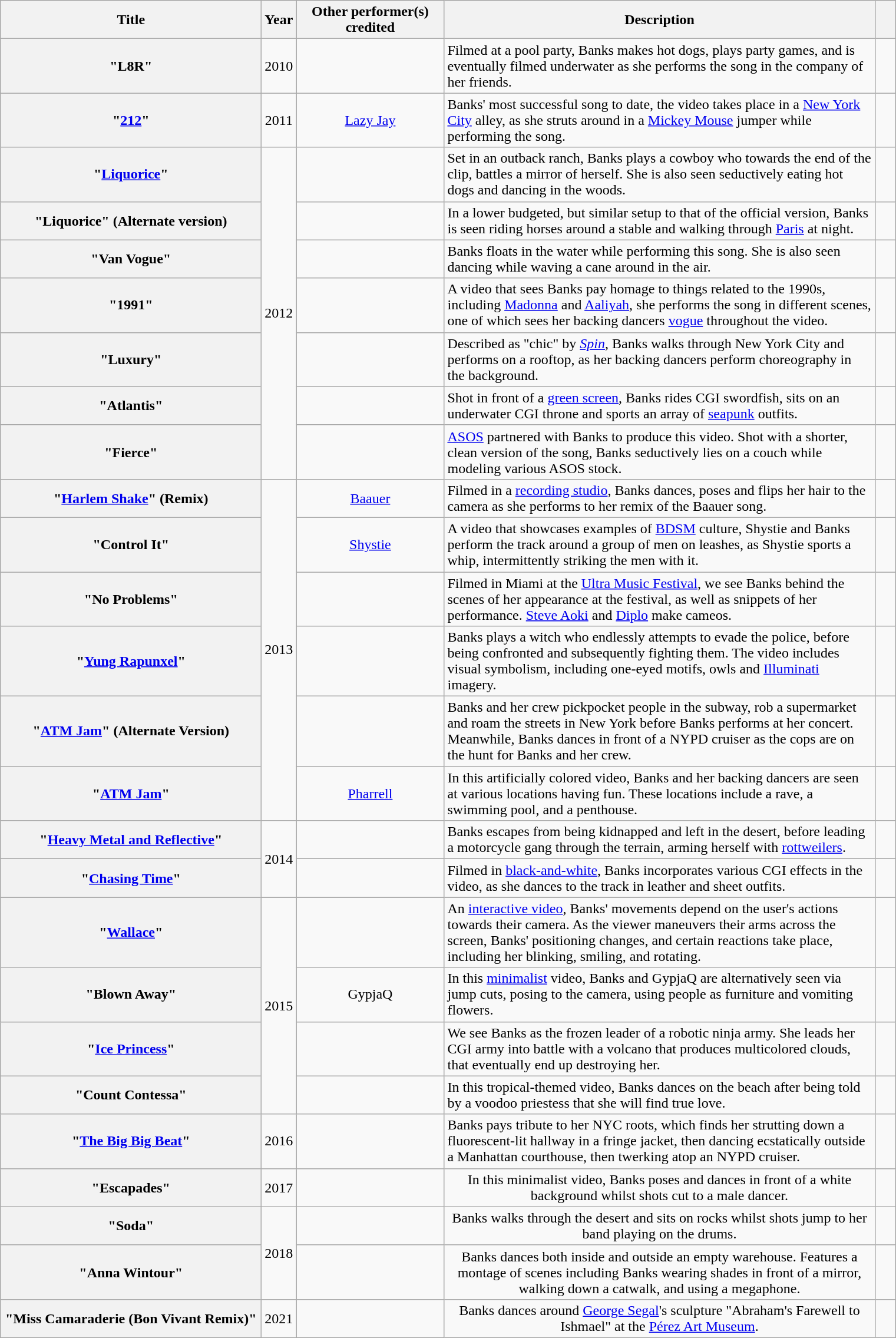<table class="wikitable sortable plainrowheaders" style="text-align: center;">
<tr>
<th scope="col" style="width: 18em;">Title</th>
<th scope="col" style="width: 1em;">Year</th>
<th scope="col" style="width: 10em;">Other performer(s) credited</th>
<th scope="col" style="width: 30em;" class="unsortable">Description</th>
<th scope="col" style="width: 1em;" class="unsortable"></th>
</tr>
<tr>
<th scope="row">"L8R"</th>
<td>2010</td>
<td></td>
<td style="text-align:left;">Filmed at a pool party, Banks makes hot dogs, plays party games, and is eventually filmed underwater as she performs the song in the company of her friends.</td>
<td></td>
</tr>
<tr>
<th scope="row">"<a href='#'>212</a>"</th>
<td>2011</td>
<td><a href='#'>Lazy Jay</a></td>
<td style="text-align:left;">Banks' most successful song to date, the video takes place in a <a href='#'>New York City</a> alley, as she struts around in a <a href='#'>Mickey Mouse</a> jumper while performing the song.</td>
<td></td>
</tr>
<tr>
<th scope="row">"<a href='#'>Liquorice</a>"</th>
<td rowspan="7">2012</td>
<td></td>
<td style="text-align:left;">Set in an outback ranch, Banks plays a cowboy who towards the end of the clip, battles a mirror of herself. She is also seen seductively eating hot dogs and dancing in the woods.</td>
<td></td>
</tr>
<tr>
<th scope="row">"Liquorice" (Alternate version)</th>
<td></td>
<td style="text-align:left;">In a lower budgeted, but similar setup to that of the official version, Banks is seen riding horses around a stable and walking through <a href='#'>Paris</a> at night.</td>
<td></td>
</tr>
<tr>
<th scope="row">"Van Vogue"</th>
<td></td>
<td style="text-align:left;">Banks floats in the water while performing this song. She is also seen dancing while waving a cane around in the air.</td>
<td></td>
</tr>
<tr>
<th scope="row">"1991"</th>
<td></td>
<td style="text-align:left;">A video that sees Banks pay homage to things related to the 1990s, including <a href='#'>Madonna</a> and <a href='#'>Aaliyah</a>, she performs the song in different scenes, one of which sees her backing dancers <a href='#'>vogue</a> throughout the video.</td>
<td></td>
</tr>
<tr>
<th scope="row">"Luxury"</th>
<td></td>
<td style="text-align:left;">Described as "chic" by <em><a href='#'>Spin</a></em>, Banks walks through New York City and performs on a rooftop, as her backing dancers perform choreography in the background.</td>
<td></td>
</tr>
<tr>
<th scope="row">"Atlantis"</th>
<td></td>
<td style="text-align:left;">Shot in front of a <a href='#'>green screen</a>, Banks rides CGI swordfish, sits on an underwater CGI throne and sports an array of <a href='#'>seapunk</a> outfits.</td>
<td></td>
</tr>
<tr>
<th scope="row">"Fierce"</th>
<td></td>
<td style="text-align:left;"><a href='#'>ASOS</a> partnered with Banks to produce this video. Shot with a shorter, clean version of the song, Banks seductively lies on a couch while modeling various ASOS stock.</td>
<td></td>
</tr>
<tr>
<th scope="row">"<a href='#'>Harlem Shake</a>" (Remix)</th>
<td rowspan="6">2013</td>
<td><a href='#'>Baauer</a></td>
<td style="text-align:left;">Filmed in a <a href='#'>recording studio</a>, Banks dances, poses and flips her hair to the camera as she performs to her remix of the Baauer song.</td>
<td></td>
</tr>
<tr>
<th scope="row">"Control It"</th>
<td><a href='#'>Shystie</a></td>
<td style="text-align:left;">A video that showcases examples of <a href='#'>BDSM</a> culture, Shystie and Banks perform the track around a group of men on leashes, as Shystie sports a whip, intermittently striking the men with it.</td>
<td></td>
</tr>
<tr>
<th scope="row">"No Problems"</th>
<td></td>
<td style="text-align:left;">Filmed in Miami at the <a href='#'>Ultra Music Festival</a>, we see Banks behind the scenes of her appearance at the festival, as well as snippets of her performance. <a href='#'>Steve Aoki</a> and <a href='#'>Diplo</a> make cameos.</td>
<td></td>
</tr>
<tr>
<th scope="row">"<a href='#'>Yung Rapunxel</a>"</th>
<td></td>
<td style="text-align:left;">Banks plays a witch who endlessly attempts to evade the police, before being confronted and subsequently fighting them.  The video includes visual symbolism, including one-eyed motifs, owls and <a href='#'>Illuminati</a> imagery.</td>
<td></td>
</tr>
<tr>
<th scope="row">"<a href='#'>ATM Jam</a>" (Alternate Version)</th>
<td></td>
<td style="text-align:left;">Banks and her crew pickpocket people in the subway, rob a supermarket and roam the streets in New York before Banks performs at her concert. Meanwhile, Banks dances in front of a NYPD cruiser as the cops are on the hunt for Banks and her crew.</td>
<td></td>
</tr>
<tr>
<th scope="row">"<a href='#'>ATM Jam</a>"</th>
<td><a href='#'>Pharrell</a></td>
<td style="text-align:left;">In this artificially colored video, Banks and her backing dancers are seen at various locations having fun. These locations include a rave, a swimming pool, and a penthouse.</td>
<td></td>
</tr>
<tr>
<th scope="row">"<a href='#'>Heavy Metal and Reflective</a>"</th>
<td rowspan="2">2014</td>
<td></td>
<td style="text-align:left;">Banks escapes from being kidnapped and left in the desert, before leading a motorcycle gang through the terrain, arming herself with <a href='#'>rottweilers</a>.</td>
<td></td>
</tr>
<tr>
<th scope="row">"<a href='#'>Chasing Time</a>"</th>
<td></td>
<td style="text-align:left;">Filmed in <a href='#'>black-and-white</a>, Banks incorporates various CGI effects in the video, as she dances to the track in leather and sheet outfits.</td>
<td></td>
</tr>
<tr>
<th scope="row">"<a href='#'>Wallace</a>"</th>
<td rowspan="4">2015</td>
<td></td>
<td style="text-align:left;">An <a href='#'>interactive video</a>, Banks' movements depend on the user's actions towards their camera. As the viewer maneuvers their arms across the screen, Banks' positioning changes, and certain reactions take place, including her blinking, smiling, and rotating.</td>
<td></td>
</tr>
<tr>
<th scope="row">"Blown Away"</th>
<td>GypjaQ</td>
<td style="text-align:left;">In this <a href='#'>minimalist</a> video, Banks and GypjaQ are alternatively seen via jump cuts, posing to the camera, using people as furniture and vomiting flowers.</td>
<td></td>
</tr>
<tr>
<th scope="row">"<a href='#'>Ice Princess</a>"</th>
<td></td>
<td style="text-align:left;">We see Banks as the frozen leader of a robotic ninja army. She leads her CGI army into battle with a volcano that produces multicolored clouds, that eventually end up destroying her.</td>
<td></td>
</tr>
<tr>
<th scope="row">"Count Contessa"</th>
<td></td>
<td style="text-align:left;">In this tropical-themed video, Banks dances on the beach after being told by a voodoo priestess that she will find true love.</td>
<td></td>
</tr>
<tr>
<th scope="row">"<a href='#'>The Big Big Beat</a>"</th>
<td>2016</td>
<td></td>
<td style="text-align:left;">Banks pays tribute to her NYC roots, which finds her strutting down a fluorescent-lit hallway in a fringe jacket, then dancing ecstatically outside a Manhattan courthouse, then twerking atop an NYPD cruiser.</td>
<td></td>
</tr>
<tr>
<th scope="row">"Escapades"</th>
<td>2017</td>
<td></td>
<td>In this minimalist video, Banks poses and dances in front of a white background whilst shots cut to a male dancer.</td>
<td style="text-align:left;"></td>
</tr>
<tr>
<th scope="row">"Soda"</th>
<td rowspan="2">2018</td>
<td></td>
<td>Banks walks through the desert and sits on rocks whilst shots jump to her band playing on the drums.</td>
<td style="text-align:left;"></td>
</tr>
<tr>
<th scope="row">"Anna Wintour"</th>
<td></td>
<td>Banks dances both inside and outside an empty warehouse.  Features a montage of scenes including Banks wearing shades in front of a mirror, walking down a catwalk, and using a megaphone.</td>
<td></td>
</tr>
<tr>
<th scope="row">"Miss Camaraderie (Bon Vivant Remix)"</th>
<td rowspan="1">2021</td>
<td></td>
<td>Banks dances around <a href='#'>George Segal</a>'s sculpture "Abraham's Farewell to Ishmael" at the <a href='#'>Pérez Art Museum</a>.</td>
<td style="text-align:left;"></td>
</tr>
</table>
